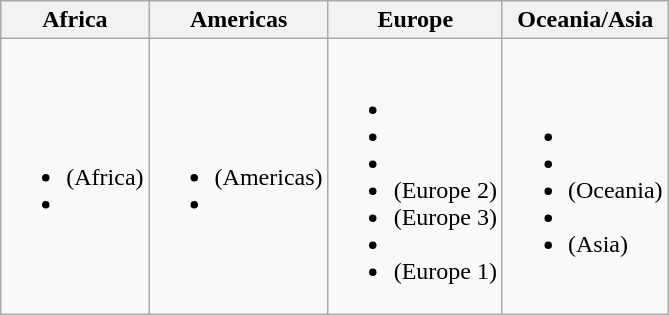<table class="wikitable">
<tr>
<th>Africa</th>
<th>Americas</th>
<th>Europe</th>
<th>Oceania/Asia</th>
</tr>
<tr>
<td><br><ul><li> (Africa)</li><li></li></ul></td>
<td><br><ul><li> (Americas)</li><li></li></ul></td>
<td><br><ul><li></li><li></li><li></li><li> (Europe 2)</li><li> (Europe 3)</li><li></li><li> (Europe 1)</li></ul></td>
<td><br><ul><li></li><li></li><li> (Oceania)</li><li></li><li> (Asia)</li></ul></td>
</tr>
</table>
